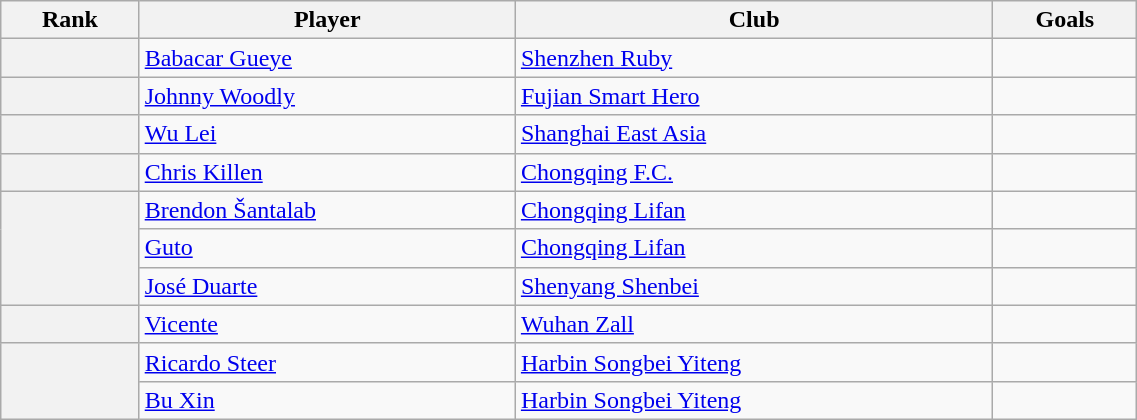<table class=wikitable width=60%>
<tr>
<th>Rank</th>
<th>Player</th>
<th>Club</th>
<th>Goals</th>
</tr>
<tr>
<th></th>
<td> <a href='#'>Babacar Gueye</a></td>
<td><a href='#'>Shenzhen Ruby</a></td>
<td></td>
</tr>
<tr>
<th></th>
<td> <a href='#'>Johnny Woodly</a></td>
<td><a href='#'>Fujian Smart Hero</a></td>
<td></td>
</tr>
<tr>
<th></th>
<td> <a href='#'>Wu Lei</a></td>
<td><a href='#'>Shanghai East Asia</a></td>
<td></td>
</tr>
<tr>
<th></th>
<td> <a href='#'>Chris Killen</a></td>
<td><a href='#'>Chongqing F.C.</a></td>
<td></td>
</tr>
<tr>
<th rowspan=3></th>
<td> <a href='#'>Brendon Šantalab</a></td>
<td><a href='#'>Chongqing Lifan</a></td>
<td></td>
</tr>
<tr>
<td> <a href='#'>Guto</a></td>
<td><a href='#'>Chongqing Lifan</a></td>
<td></td>
</tr>
<tr>
<td> <a href='#'>José Duarte</a></td>
<td><a href='#'>Shenyang Shenbei</a></td>
<td></td>
</tr>
<tr>
<th></th>
<td> <a href='#'>Vicente</a></td>
<td><a href='#'>Wuhan Zall</a></td>
<td></td>
</tr>
<tr>
<th rowspan=2></th>
<td> <a href='#'>Ricardo Steer</a></td>
<td><a href='#'>Harbin Songbei Yiteng</a></td>
<td></td>
</tr>
<tr>
<td> <a href='#'>Bu Xin</a></td>
<td><a href='#'>Harbin Songbei Yiteng</a></td>
<td></td>
</tr>
</table>
